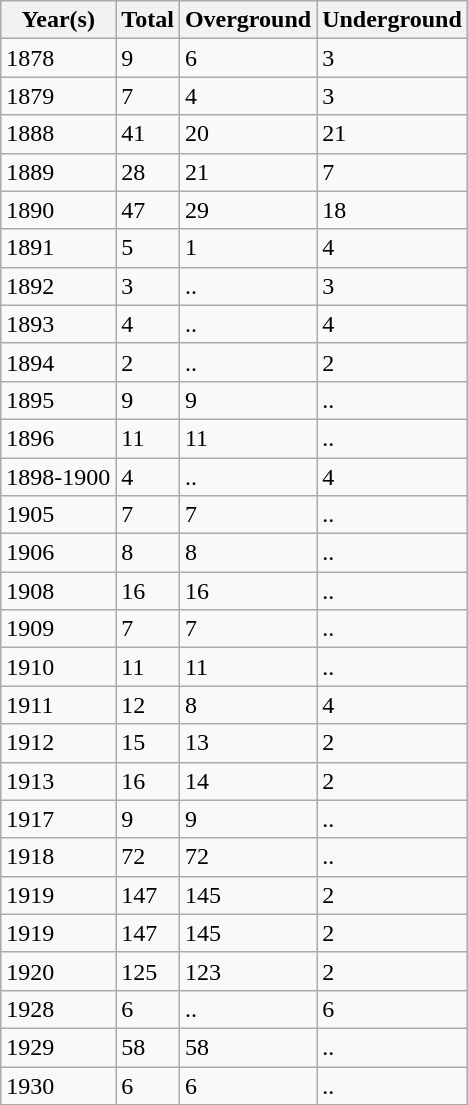<table class="wikitable sortable mw-collapsible mw-collapsed">
<tr>
<th>Year(s)</th>
<th>Total</th>
<th>Overground</th>
<th>Underground</th>
</tr>
<tr>
<td>1878</td>
<td>9</td>
<td>6</td>
<td>3</td>
</tr>
<tr>
<td>1879</td>
<td>7</td>
<td>4</td>
<td>3</td>
</tr>
<tr>
<td>1888</td>
<td>41</td>
<td>20</td>
<td>21</td>
</tr>
<tr>
<td>1889</td>
<td>28</td>
<td>21</td>
<td>7</td>
</tr>
<tr>
<td>1890</td>
<td>47</td>
<td>29</td>
<td>18</td>
</tr>
<tr>
<td>1891</td>
<td>5</td>
<td>1</td>
<td>4</td>
</tr>
<tr>
<td>1892</td>
<td>3</td>
<td>..</td>
<td>3</td>
</tr>
<tr>
<td>1893</td>
<td>4</td>
<td>..</td>
<td>4</td>
</tr>
<tr>
<td>1894</td>
<td>2</td>
<td>..</td>
<td>2</td>
</tr>
<tr>
<td>1895</td>
<td>9</td>
<td>9</td>
<td>..</td>
</tr>
<tr>
<td>1896</td>
<td>11</td>
<td>11</td>
<td>..</td>
</tr>
<tr>
<td>1898-1900</td>
<td>4</td>
<td>..</td>
<td>4</td>
</tr>
<tr>
<td>1905</td>
<td>7</td>
<td>7</td>
<td>..</td>
</tr>
<tr>
<td>1906</td>
<td>8</td>
<td>8</td>
<td>..</td>
</tr>
<tr>
<td>1908</td>
<td>16</td>
<td>16</td>
<td>..</td>
</tr>
<tr>
<td>1909</td>
<td>7</td>
<td>7</td>
<td>..</td>
</tr>
<tr>
<td>1910</td>
<td>11</td>
<td>11</td>
<td>..</td>
</tr>
<tr>
<td>1911</td>
<td>12</td>
<td>8</td>
<td>4</td>
</tr>
<tr>
<td>1912</td>
<td>15</td>
<td>13</td>
<td>2</td>
</tr>
<tr>
<td>1913</td>
<td>16</td>
<td>14</td>
<td>2</td>
</tr>
<tr>
<td>1917</td>
<td>9</td>
<td>9</td>
<td>..</td>
</tr>
<tr>
<td>1918</td>
<td>72</td>
<td>72</td>
<td>..</td>
</tr>
<tr>
<td>1919</td>
<td>147</td>
<td>145</td>
<td>2</td>
</tr>
<tr>
<td>1919</td>
<td>147</td>
<td>145</td>
<td>2</td>
</tr>
<tr>
<td>1920</td>
<td>125</td>
<td>123</td>
<td>2</td>
</tr>
<tr>
<td>1928</td>
<td>6</td>
<td>..</td>
<td>6</td>
</tr>
<tr>
<td>1929</td>
<td>58</td>
<td>58</td>
<td>..</td>
</tr>
<tr>
<td>1930</td>
<td>6</td>
<td>6</td>
<td>..</td>
</tr>
</table>
